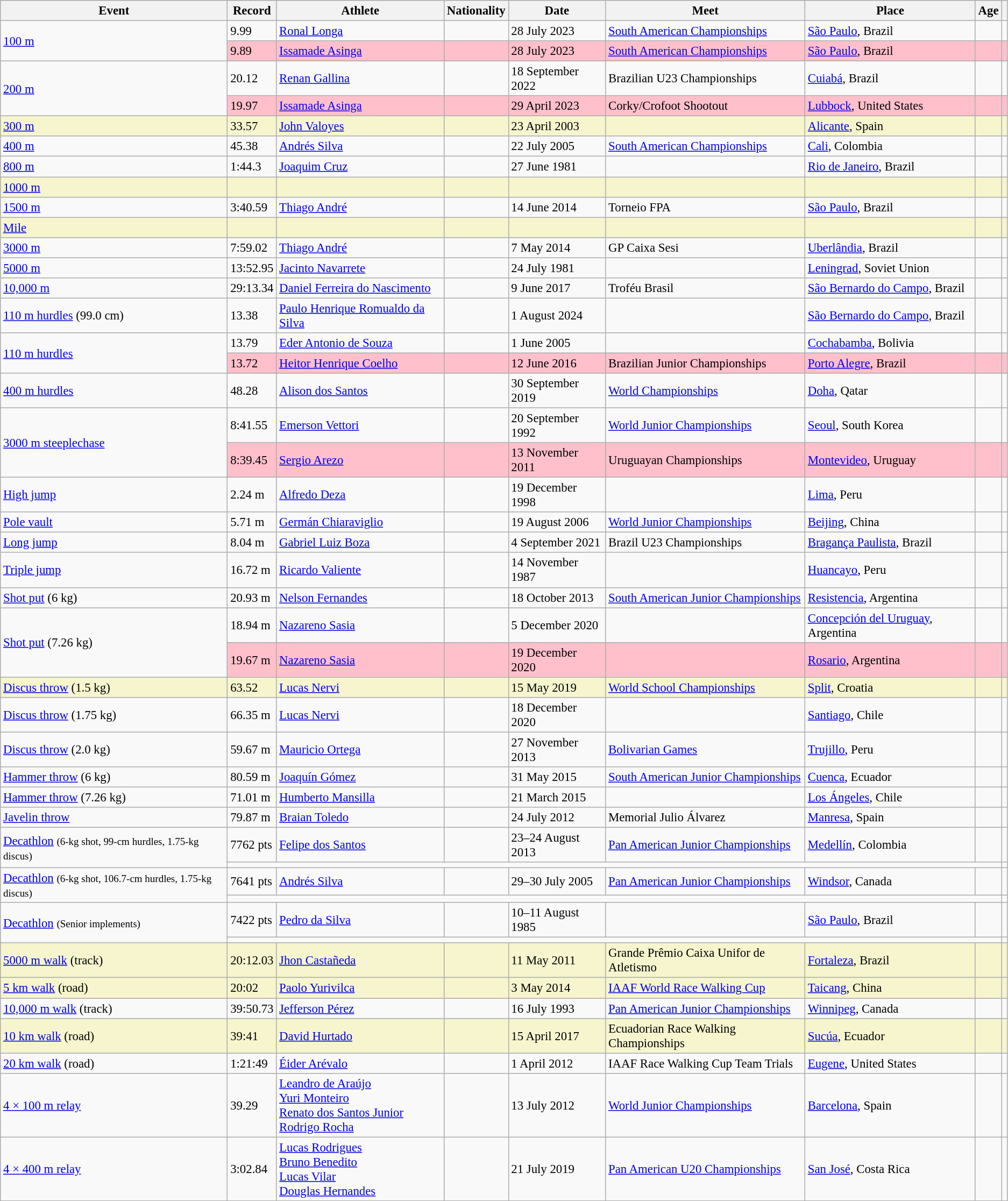<table class=wikitable style="font-size: 95%;">
<tr>
<th>Event</th>
<th>Record</th>
<th>Athlete</th>
<th>Nationality</th>
<th>Date</th>
<th>Meet</th>
<th>Place</th>
<th>Age</th>
<th></th>
</tr>
<tr>
<td rowspan=2><a href='#'>100 m</a></td>
<td>9.99 </td>
<td><a href='#'>Ronal Longa</a></td>
<td></td>
<td>28 July 2023</td>
<td><a href='#'>South American Championships</a></td>
<td><a href='#'>São Paulo</a>, Brazil</td>
<td></td>
<td></td>
</tr>
<tr style="background:pink">
<td>9.89 </td>
<td><a href='#'>Issamade Asinga</a></td>
<td></td>
<td>28 July 2023</td>
<td><a href='#'>South American Championships</a></td>
<td><a href='#'>São Paulo</a>, Brazil</td>
<td></td>
<td></td>
</tr>
<tr>
<td rowspan=2><a href='#'>200 m</a></td>
<td>20.12 </td>
<td><a href='#'>Renan Gallina</a></td>
<td></td>
<td>18 September 2022</td>
<td>Brazilian U23 Championships</td>
<td><a href='#'>Cuiabá</a>, Brazil</td>
<td></td>
<td></td>
</tr>
<tr style="background:pink">
<td>19.97 </td>
<td><a href='#'>Issamade Asinga</a></td>
<td></td>
<td>29 April 2023</td>
<td>Corky/Crofoot Shootout</td>
<td><a href='#'>Lubbock</a>, United States</td>
<td></td>
<td></td>
</tr>
<tr style="background:#f6F5CE;">
<td><a href='#'>300 m</a></td>
<td>33.57</td>
<td><a href='#'>John Valoyes</a></td>
<td></td>
<td>23 April 2003</td>
<td></td>
<td><a href='#'>Alicante</a>, Spain</td>
<td></td>
<td></td>
</tr>
<tr>
<td><a href='#'>400 m</a></td>
<td>45.38 </td>
<td><a href='#'>Andrés Silva</a></td>
<td></td>
<td>22 July 2005</td>
<td><a href='#'>South American Championships</a></td>
<td><a href='#'>Cali</a>, Colombia</td>
<td></td>
<td></td>
</tr>
<tr>
<td><a href='#'>800 m</a></td>
<td>1:44.3 </td>
<td><a href='#'>Joaquim Cruz</a></td>
<td></td>
<td>27 June 1981</td>
<td></td>
<td><a href='#'>Rio de Janeiro</a>, Brazil</td>
<td></td>
<td></td>
</tr>
<tr style="background:#f6F5CE;">
<td><a href='#'>1000 m</a></td>
<td></td>
<td></td>
<td></td>
<td></td>
<td></td>
<td></td>
<td></td>
<td></td>
</tr>
<tr>
<td><a href='#'>1500 m</a></td>
<td>3:40.59</td>
<td><a href='#'>Thiago André</a></td>
<td></td>
<td>14 June 2014</td>
<td>Torneio FPA</td>
<td><a href='#'>São Paulo</a>, Brazil</td>
<td></td>
<td></td>
</tr>
<tr style="background:#f6F5CE;">
<td><a href='#'>Mile</a></td>
<td></td>
<td></td>
<td></td>
<td></td>
<td></td>
<td></td>
<td></td>
<td></td>
</tr>
<tr>
<td><a href='#'>3000 m</a></td>
<td>7:59.02</td>
<td><a href='#'>Thiago André</a></td>
<td></td>
<td>7 May 2014</td>
<td>GP Caixa Sesi</td>
<td><a href='#'>Uberlândia</a>, Brazil</td>
<td></td>
<td></td>
</tr>
<tr>
<td><a href='#'>5000 m</a></td>
<td>13:52.95</td>
<td><a href='#'>Jacinto Navarrete</a></td>
<td></td>
<td>24 July 1981</td>
<td></td>
<td><a href='#'>Leningrad</a>, Soviet Union</td>
<td></td>
<td></td>
</tr>
<tr>
<td><a href='#'>10,000 m</a></td>
<td>29:13.34</td>
<td><a href='#'>Daniel Ferreira do Nascimento</a></td>
<td></td>
<td>9 June 2017</td>
<td>Troféu Brasil</td>
<td><a href='#'>São Bernardo do Campo</a>, Brazil</td>
<td></td>
<td></td>
</tr>
<tr>
<td><a href='#'>110 m hurdles</a> (99.0 cm)</td>
<td>13.38 </td>
<td><a href='#'>Paulo Henrique Romualdo da Silva</a></td>
<td></td>
<td>1 August 2024</td>
<td></td>
<td><a href='#'>São Bernardo do Campo</a>, Brazil</td>
<td></td>
<td></td>
</tr>
<tr>
<td rowspan=2><a href='#'>110 m hurdles</a></td>
<td>13.79  </td>
<td><a href='#'>Eder Antonio de Souza</a></td>
<td></td>
<td>1 June 2005</td>
<td></td>
<td><a href='#'>Cochabamba</a>, Bolivia</td>
<td></td>
</tr>
<tr style="background:pink">
<td>13.72 </td>
<td><a href='#'>Heitor Henrique Coelho</a></td>
<td></td>
<td>12 June 2016</td>
<td>Brazilian Junior Championships</td>
<td><a href='#'>Porto Alegre</a>, Brazil</td>
<td></td>
<td></td>
</tr>
<tr>
<td><a href='#'>400 m hurdles</a></td>
<td>48.28</td>
<td><a href='#'>Alison dos Santos</a></td>
<td></td>
<td>30 September 2019</td>
<td><a href='#'>World Championships</a></td>
<td><a href='#'>Doha</a>, Qatar</td>
<td></td>
<td></td>
</tr>
<tr>
<td rowspan=2><a href='#'>3000 m steeplechase</a></td>
<td>8:41.55</td>
<td><a href='#'>Emerson Vettori</a></td>
<td></td>
<td>20 September 1992</td>
<td><a href='#'>World Junior Championships</a></td>
<td><a href='#'>Seoul</a>, South Korea</td>
<td></td>
<td></td>
</tr>
<tr style="background:pink">
<td>8:39.45</td>
<td><a href='#'>Sergio Arezo</a></td>
<td></td>
<td>13 November 2011</td>
<td>Uruguayan Championships</td>
<td><a href='#'>Montevideo</a>, Uruguay</td>
<td></td>
<td></td>
</tr>
<tr>
<td><a href='#'>High jump</a></td>
<td>2.24 m</td>
<td><a href='#'>Alfredo Deza</a></td>
<td></td>
<td>19 December 1998</td>
<td></td>
<td><a href='#'>Lima</a>, Peru</td>
<td></td>
<td></td>
</tr>
<tr>
<td><a href='#'>Pole vault</a></td>
<td>5.71 m</td>
<td><a href='#'>Germán Chiaraviglio</a></td>
<td></td>
<td>19 August 2006</td>
<td><a href='#'>World Junior Championships</a></td>
<td><a href='#'>Beijing</a>, China</td>
<td></td>
<td></td>
</tr>
<tr>
<td><a href='#'>Long jump</a></td>
<td>8.04 m </td>
<td><a href='#'>Gabriel Luiz Boza</a></td>
<td></td>
<td>4 September 2021</td>
<td>Brazil U23 Championships</td>
<td><a href='#'>Bragança Paulista</a>, Brazil</td>
<td></td>
<td></td>
</tr>
<tr>
<td><a href='#'>Triple jump</a></td>
<td>16.72 m </td>
<td><a href='#'>Ricardo Valiente</a></td>
<td></td>
<td>14 November 1987</td>
<td></td>
<td><a href='#'>Huancayo</a>, Peru</td>
<td></td>
</tr>
<tr>
<td><a href='#'>Shot put</a> (6 kg)</td>
<td>20.93 m</td>
<td><a href='#'>Nelson Fernandes</a></td>
<td></td>
<td>18 October 2013</td>
<td><a href='#'>South American Junior Championships</a></td>
<td><a href='#'>Resistencia</a>, Argentina</td>
<td></td>
<td></td>
</tr>
<tr>
<td rowspan=2><a href='#'>Shot put</a> (7.26 kg)</td>
<td>18.94 m</td>
<td><a href='#'>Nazareno Sasia</a></td>
<td></td>
<td>5 December 2020</td>
<td></td>
<td><a href='#'>Concepción del Uruguay</a>, Argentina</td>
<td></td>
<td></td>
</tr>
<tr style="background:pink">
<td>19.67 m</td>
<td><a href='#'>Nazareno Sasia</a></td>
<td></td>
<td>19 December 2020</td>
<td></td>
<td><a href='#'>Rosario</a>, Argentina</td>
<td></td>
<td></td>
</tr>
<tr style="background:#f6F5CE;">
<td><a href='#'>Discus throw</a> (1.5 kg)</td>
<td>63.52</td>
<td><a href='#'>Lucas Nervi</a></td>
<td></td>
<td>15 May 2019</td>
<td><a href='#'>World School Championships</a></td>
<td><a href='#'>Split</a>, Croatia</td>
<td></td>
<td></td>
</tr>
<tr>
<td><a href='#'>Discus throw</a> (1.75 kg)</td>
<td>66.35 m</td>
<td><a href='#'>Lucas Nervi</a></td>
<td></td>
<td>18 December 2020</td>
<td></td>
<td><a href='#'>Santiago</a>, Chile</td>
<td></td>
<td></td>
</tr>
<tr>
<td><a href='#'>Discus throw</a> (2.0 kg)</td>
<td>59.67 m</td>
<td><a href='#'>Mauricio Ortega</a></td>
<td></td>
<td>27 November 2013</td>
<td><a href='#'>Bolivarian Games</a></td>
<td><a href='#'>Trujillo</a>, Peru</td>
<td></td>
<td></td>
</tr>
<tr>
<td><a href='#'>Hammer throw</a> (6 kg)</td>
<td>80.59 m </td>
<td><a href='#'>Joaquín Gómez</a></td>
<td></td>
<td>31 May 2015</td>
<td><a href='#'>South American Junior Championships</a></td>
<td><a href='#'>Cuenca</a>, Ecuador</td>
<td></td>
<td></td>
</tr>
<tr>
<td><a href='#'>Hammer throw</a> (7.26 kg)</td>
<td>71.01 m</td>
<td><a href='#'>Humberto Mansilla</a></td>
<td></td>
<td>21 March 2015</td>
<td></td>
<td><a href='#'>Los Ángeles</a>, Chile</td>
<td></td>
<td></td>
</tr>
<tr>
<td><a href='#'>Javelin throw</a></td>
<td>79.87 m</td>
<td><a href='#'>Braian Toledo</a></td>
<td></td>
<td>24 July 2012</td>
<td>Memorial Julio Álvarez</td>
<td><a href='#'>Manresa</a>, Spain</td>
<td></td>
<td></td>
</tr>
<tr>
<td rowspan=2><a href='#'>Decathlon</a> <small>(6-kg shot, 99-cm hurdles, 1.75-kg discus)</small></td>
<td>7762 pts </td>
<td><a href='#'>Felipe dos Santos</a></td>
<td></td>
<td>23–24 August 2013</td>
<td><a href='#'>Pan American Junior Championships</a></td>
<td><a href='#'>Medellín</a>, Colombia</td>
<td></td>
<td></td>
</tr>
<tr>
<td colspan=7></td>
<td></td>
</tr>
<tr>
<td rowspan=2><a href='#'>Decathlon</a> <small>(6-kg shot, 106.7-cm hurdles, 1.75-kg discus)</small></td>
<td>7641 pts</td>
<td><a href='#'>Andrés Silva</a></td>
<td></td>
<td>29–30 July 2005</td>
<td><a href='#'>Pan American Junior Championships</a></td>
<td><a href='#'>Windsor</a>, Canada</td>
<td></td>
<td></td>
</tr>
<tr>
<td colspan=7></td>
<td></td>
</tr>
<tr>
<td rowspan=2><a href='#'>Decathlon</a> <small>(Senior implements)</small></td>
<td>7422 pts  </td>
<td><a href='#'>Pedro da Silva</a></td>
<td></td>
<td>10–11 August 1985</td>
<td></td>
<td><a href='#'>São Paulo</a>, Brazil</td>
<td></td>
<td></td>
</tr>
<tr>
<td colspan=7></td>
</tr>
<tr style="background:#f6F5CE;">
<td><a href='#'>5000 m walk</a> (track)</td>
<td>20:12.03</td>
<td><a href='#'>Jhon Castañeda</a></td>
<td></td>
<td>11 May 2011</td>
<td>Grande Prêmio Caixa Unifor de Atletismo</td>
<td><a href='#'>Fortaleza</a>, Brazil</td>
<td></td>
<td></td>
</tr>
<tr style="background:#f6F5CE;">
<td><a href='#'>5 km walk</a> (road)</td>
<td>20:02</td>
<td><a href='#'>Paolo Yurivilca</a></td>
<td></td>
<td>3 May 2014</td>
<td><a href='#'>IAAF World Race Walking Cup</a></td>
<td><a href='#'>Taicang</a>, China</td>
<td></td>
<td></td>
</tr>
<tr>
<td><a href='#'>10,000 m walk</a> (track)</td>
<td>39:50.73</td>
<td><a href='#'>Jefferson Pérez</a></td>
<td></td>
<td>16 July 1993</td>
<td><a href='#'>Pan American Junior Championships</a></td>
<td><a href='#'>Winnipeg</a>, Canada</td>
<td></td>
<td></td>
</tr>
<tr style="background:#f6F5CE;">
<td><a href='#'>10 km walk</a> (road)</td>
<td>39:41</td>
<td><a href='#'>David Hurtado</a></td>
<td></td>
<td>15 April 2017</td>
<td>Ecuadorian Race Walking Championships</td>
<td><a href='#'>Sucúa</a>, Ecuador</td>
<td></td>
<td></td>
</tr>
<tr>
<td><a href='#'>20 km walk</a> (road)</td>
<td>1:21:49</td>
<td><a href='#'>Éider Arévalo</a></td>
<td></td>
<td>1 April 2012</td>
<td>IAAF Race Walking Cup Team Trials</td>
<td><a href='#'>Eugene</a>, United States</td>
<td></td>
<td></td>
</tr>
<tr>
<td><a href='#'>4 × 100 m relay</a></td>
<td>39.29</td>
<td><a href='#'>Leandro de Araújo</a><br><a href='#'>Yuri Monteiro</a><br><a href='#'>Renato dos Santos Junior</a><br><a href='#'>Rodrigo Rocha</a></td>
<td></td>
<td>13 July 2012</td>
<td><a href='#'>World Junior Championships</a></td>
<td><a href='#'>Barcelona</a>, Spain</td>
<td></td>
<td></td>
</tr>
<tr>
<td><a href='#'>4 × 400 m relay</a></td>
<td>3:02.84 </td>
<td><a href='#'>Lucas Rodrigues</a><br><a href='#'>Bruno Benedito</a><br><a href='#'>Lucas Vilar</a><br><a href='#'>Douglas Hernandes</a></td>
<td></td>
<td>21 July 2019</td>
<td><a href='#'>Pan American U20 Championships</a></td>
<td><a href='#'>San José</a>, Costa Rica</td>
<td></td>
<td></td>
</tr>
</table>
